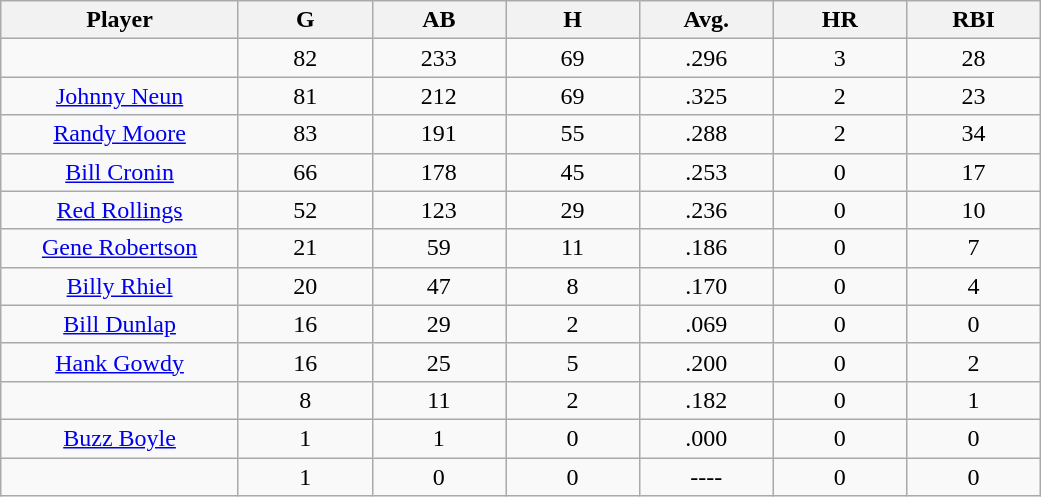<table class="wikitable sortable">
<tr>
<th bgcolor="#DDDDFF" width="16%">Player</th>
<th bgcolor="#DDDDFF" width="9%">G</th>
<th bgcolor="#DDDDFF" width="9%">AB</th>
<th bgcolor="#DDDDFF" width="9%">H</th>
<th bgcolor="#DDDDFF" width="9%">Avg.</th>
<th bgcolor="#DDDDFF" width="9%">HR</th>
<th bgcolor="#DDDDFF" width="9%">RBI</th>
</tr>
<tr align="center">
<td></td>
<td>82</td>
<td>233</td>
<td>69</td>
<td>.296</td>
<td>3</td>
<td>28</td>
</tr>
<tr align="center">
<td><a href='#'>Johnny Neun</a></td>
<td>81</td>
<td>212</td>
<td>69</td>
<td>.325</td>
<td>2</td>
<td>23</td>
</tr>
<tr align=center>
<td><a href='#'>Randy Moore</a></td>
<td>83</td>
<td>191</td>
<td>55</td>
<td>.288</td>
<td>2</td>
<td>34</td>
</tr>
<tr align=center>
<td><a href='#'>Bill Cronin</a></td>
<td>66</td>
<td>178</td>
<td>45</td>
<td>.253</td>
<td>0</td>
<td>17</td>
</tr>
<tr align=center>
<td><a href='#'>Red Rollings</a></td>
<td>52</td>
<td>123</td>
<td>29</td>
<td>.236</td>
<td>0</td>
<td>10</td>
</tr>
<tr align=center>
<td><a href='#'>Gene Robertson</a></td>
<td>21</td>
<td>59</td>
<td>11</td>
<td>.186</td>
<td>0</td>
<td>7</td>
</tr>
<tr align=center>
<td><a href='#'>Billy Rhiel</a></td>
<td>20</td>
<td>47</td>
<td>8</td>
<td>.170</td>
<td>0</td>
<td>4</td>
</tr>
<tr align=center>
<td><a href='#'>Bill Dunlap</a></td>
<td>16</td>
<td>29</td>
<td>2</td>
<td>.069</td>
<td>0</td>
<td>0</td>
</tr>
<tr align=center>
<td><a href='#'>Hank Gowdy</a></td>
<td>16</td>
<td>25</td>
<td>5</td>
<td>.200</td>
<td>0</td>
<td>2</td>
</tr>
<tr align=center>
<td></td>
<td>8</td>
<td>11</td>
<td>2</td>
<td>.182</td>
<td>0</td>
<td>1</td>
</tr>
<tr align="center">
<td><a href='#'>Buzz Boyle</a></td>
<td>1</td>
<td>1</td>
<td>0</td>
<td>.000</td>
<td>0</td>
<td>0</td>
</tr>
<tr align=center>
<td></td>
<td>1</td>
<td>0</td>
<td>0</td>
<td>----</td>
<td>0</td>
<td>0</td>
</tr>
</table>
